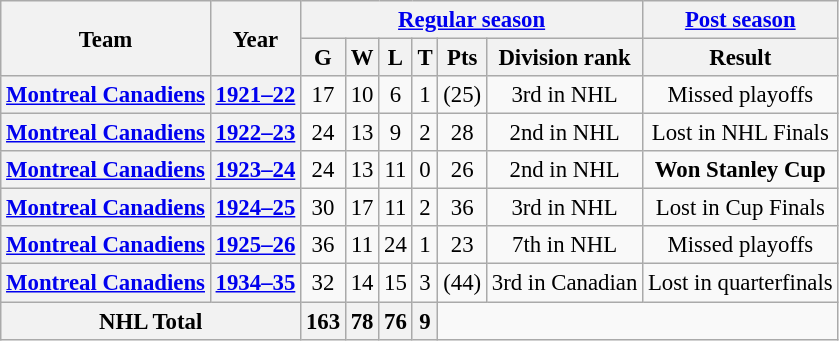<table class="wikitable" style="font-size: 95%; text-align:center;">
<tr>
<th rowspan="2">Team</th>
<th rowspan="2">Year</th>
<th colspan="6"><a href='#'>Regular season</a></th>
<th colspan="1"><a href='#'>Post season</a></th>
</tr>
<tr>
<th>G</th>
<th>W</th>
<th>L</th>
<th>T</th>
<th>Pts</th>
<th>Division rank</th>
<th>Result</th>
</tr>
<tr>
<th><a href='#'>Montreal Canadiens</a></th>
<th><a href='#'>1921–22</a></th>
<td>17</td>
<td>10</td>
<td>6</td>
<td>1</td>
<td>(25)</td>
<td>3rd in NHL</td>
<td>Missed playoffs</td>
</tr>
<tr>
<th><a href='#'>Montreal Canadiens</a></th>
<th><a href='#'>1922–23</a></th>
<td>24</td>
<td>13</td>
<td>9</td>
<td>2</td>
<td>28</td>
<td>2nd in NHL</td>
<td>Lost in NHL Finals</td>
</tr>
<tr>
<th><a href='#'>Montreal Canadiens</a></th>
<th><a href='#'>1923–24</a></th>
<td>24</td>
<td>13</td>
<td>11</td>
<td>0</td>
<td>26</td>
<td>2nd in NHL</td>
<td><strong>Won Stanley Cup</strong></td>
</tr>
<tr>
<th><a href='#'>Montreal Canadiens</a></th>
<th><a href='#'>1924–25</a></th>
<td>30</td>
<td>17</td>
<td>11</td>
<td>2</td>
<td>36</td>
<td>3rd in NHL</td>
<td>Lost in Cup Finals</td>
</tr>
<tr>
<th><a href='#'>Montreal Canadiens</a></th>
<th><a href='#'>1925–26</a></th>
<td>36</td>
<td>11</td>
<td>24</td>
<td>1</td>
<td>23</td>
<td>7th in NHL</td>
<td>Missed playoffs</td>
</tr>
<tr>
<th><a href='#'>Montreal Canadiens</a></th>
<th><a href='#'>1934–35</a></th>
<td>32</td>
<td>14</td>
<td>15</td>
<td>3</td>
<td>(44)</td>
<td>3rd in Canadian</td>
<td>Lost in quarterfinals</td>
</tr>
<tr>
<th colspan="2">NHL Total</th>
<th>163</th>
<th>78</th>
<th>76</th>
<th>9</th>
</tr>
</table>
